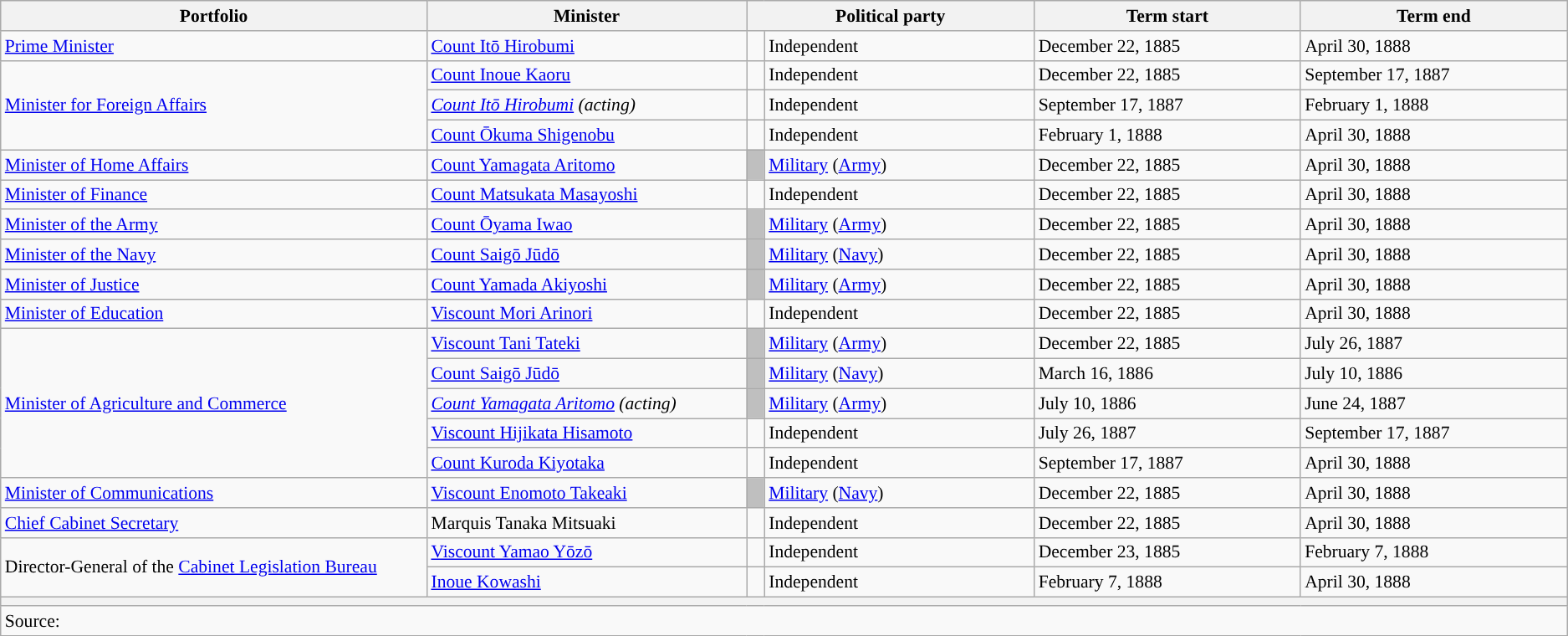<table class="wikitable" style="font-size: 90%;">
<tr>
<th width="20%" scope="col">Portfolio</th>
<th width="15%" scope="col">Minister</th>
<th colspan="2" width="13.5%" scope="col">Political party</th>
<th width="12.5%" scope="col">Term start</th>
<th width="12.5%" scope="col">Term end</th>
</tr>
<tr>
<td style="text-align: left;"><a href='#'>Prime Minister</a></td>
<td><a href='#'>Count Itō Hirobumi</a></td>
<td style="color:inherit;background:"></td>
<td>Independent</td>
<td>December 22, 1885</td>
<td>April 30, 1888</td>
</tr>
<tr>
<td rowspan="3"><a href='#'>Minister for Foreign Affairs</a></td>
<td><a href='#'>Count Inoue Kaoru</a></td>
<td style="color:inherit;background:"></td>
<td>Independent</td>
<td>December 22, 1885</td>
<td>September 17, 1887</td>
</tr>
<tr>
<td><em><a href='#'>Count Itō Hirobumi</a> (acting)</em></td>
<td style="color:inherit;background:"></td>
<td>Independent</td>
<td>September 17, 1887</td>
<td>February 1, 1888</td>
</tr>
<tr>
<td><a href='#'>Count Ōkuma Shigenobu</a></td>
<td style="color:inherit;background:"></td>
<td>Independent</td>
<td>February 1, 1888</td>
<td>April 30, 1888</td>
</tr>
<tr>
<td><a href='#'>Minister of Home Affairs</a></td>
<td><a href='#'>Count Yamagata Aritomo</a></td>
<td style="color:inherit;background:#bfbfbf"></td>
<td><a href='#'>Military</a> (<a href='#'>Army</a>)</td>
<td>December 22, 1885</td>
<td>April 30, 1888</td>
</tr>
<tr>
<td><a href='#'>Minister of Finance</a></td>
<td><a href='#'>Count Matsukata Masayoshi</a></td>
<td style="color:inherit;background:"></td>
<td>Independent</td>
<td>December 22, 1885</td>
<td>April 30, 1888</td>
</tr>
<tr>
<td><a href='#'>Minister of the Army</a></td>
<td><a href='#'>Count Ōyama Iwao</a></td>
<td style="color:inherit;background:#bfbfbf"></td>
<td><a href='#'>Military</a> (<a href='#'>Army</a>)</td>
<td>December 22, 1885</td>
<td>April 30, 1888</td>
</tr>
<tr>
<td><a href='#'>Minister of the Navy</a></td>
<td><a href='#'>Count Saigō Jūdō</a></td>
<td style="color:inherit;background:#bfbfbf"></td>
<td><a href='#'>Military</a> (<a href='#'>Navy</a>)</td>
<td>December 22, 1885</td>
<td>April 30, 1888</td>
</tr>
<tr>
<td><a href='#'>Minister of Justice</a></td>
<td><a href='#'>Count Yamada Akiyoshi</a></td>
<td style="color:inherit;background:#bfbfbf"></td>
<td><a href='#'>Military</a> (<a href='#'>Army</a>)</td>
<td>December 22, 1885</td>
<td>April 30, 1888</td>
</tr>
<tr>
<td><a href='#'>Minister of Education</a></td>
<td><a href='#'>Viscount Mori Arinori</a></td>
<td style="color:inherit;background:"></td>
<td>Independent</td>
<td>December 22, 1885</td>
<td>April 30, 1888</td>
</tr>
<tr>
<td rowspan="5"><a href='#'>Minister of Agriculture and Commerce</a></td>
<td><a href='#'>Viscount Tani Tateki</a></td>
<td style="color:inherit;background:#bfbfbf"></td>
<td><a href='#'>Military</a> (<a href='#'>Army</a>)</td>
<td>December 22, 1885</td>
<td>July 26, 1887</td>
</tr>
<tr>
<td><a href='#'>Count Saigō Jūdō</a></td>
<td style="color:inherit;background:#bfbfbf"></td>
<td><a href='#'>Military</a> (<a href='#'>Navy</a>)</td>
<td>March 16, 1886</td>
<td>July 10, 1886</td>
</tr>
<tr>
<td><em><a href='#'>Count Yamagata Aritomo</a> (acting)</em></td>
<td style="color:inherit;background:#bfbfbf"></td>
<td><a href='#'>Military</a> (<a href='#'>Army</a>)</td>
<td>July 10, 1886</td>
<td>June 24, 1887</td>
</tr>
<tr>
<td><a href='#'>Viscount Hijikata Hisamoto</a></td>
<td style="color:inherit;background:"></td>
<td>Independent</td>
<td>July 26, 1887</td>
<td>September 17, 1887</td>
</tr>
<tr>
<td><a href='#'>Count Kuroda Kiyotaka</a></td>
<td style="color:inherit;background:"></td>
<td>Independent</td>
<td>September 17, 1887</td>
<td>April 30, 1888</td>
</tr>
<tr>
<td><a href='#'>Minister of Communications</a></td>
<td><a href='#'>Viscount Enomoto Takeaki</a></td>
<td style="color:inherit;background:#bfbfbf"></td>
<td><a href='#'>Military</a> (<a href='#'>Navy</a>)</td>
<td>December 22, 1885</td>
<td>April 30, 1888</td>
</tr>
<tr>
<td><a href='#'>Chief Cabinet Secretary</a></td>
<td>Marquis Tanaka Mitsuaki</td>
<td style="color:inherit;background:"></td>
<td>Independent</td>
<td>December 22, 1885</td>
<td>April 30, 1888</td>
</tr>
<tr>
<td rowspan="2">Director-General of the <a href='#'>Cabinet Legislation Bureau</a></td>
<td><a href='#'>Viscount Yamao Yōzō</a></td>
<td style="color:inherit;background:"></td>
<td>Independent</td>
<td>December 23, 1885</td>
<td>February 7, 1888</td>
</tr>
<tr>
<td><a href='#'>Inoue Kowashi</a></td>
<td style="color:inherit;background:"></td>
<td>Independent</td>
<td>February 7, 1888</td>
<td>April 30, 1888</td>
</tr>
<tr>
<th colspan="6"></th>
</tr>
<tr>
<td colspan="6">Source:</td>
</tr>
</table>
